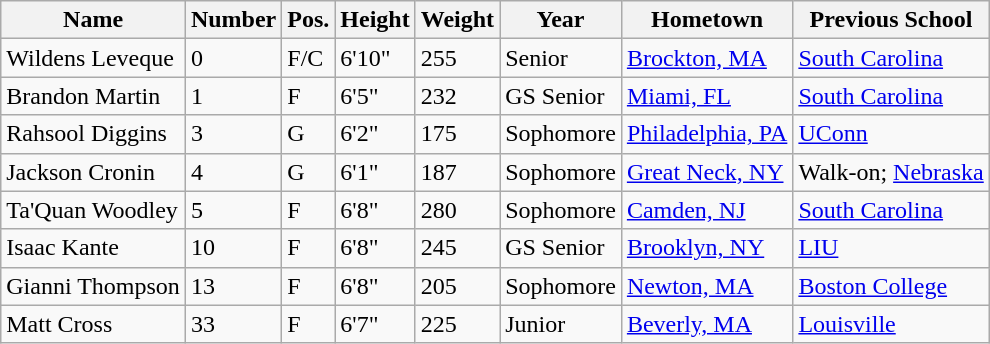<table class="wikitable sortable" border="1">
<tr>
<th>Name</th>
<th>Number</th>
<th>Pos.</th>
<th>Height</th>
<th>Weight</th>
<th>Year</th>
<th>Hometown</th>
<th class="unsortable">Previous School</th>
</tr>
<tr>
<td>Wildens Leveque</td>
<td>0</td>
<td>F/C</td>
<td>6'10"</td>
<td>255</td>
<td>Senior</td>
<td><a href='#'>Brockton, MA</a></td>
<td><a href='#'>South Carolina</a></td>
</tr>
<tr>
<td>Brandon Martin</td>
<td>1</td>
<td>F</td>
<td>6'5"</td>
<td>232</td>
<td>GS Senior</td>
<td><a href='#'>Miami, FL</a></td>
<td><a href='#'>South Carolina</a></td>
</tr>
<tr>
<td>Rahsool Diggins</td>
<td>3</td>
<td>G</td>
<td>6'2"</td>
<td>175</td>
<td>Sophomore</td>
<td><a href='#'>Philadelphia, PA</a></td>
<td><a href='#'>UConn</a></td>
</tr>
<tr>
<td>Jackson Cronin</td>
<td>4</td>
<td>G</td>
<td>6'1"</td>
<td>187</td>
<td>Sophomore</td>
<td><a href='#'>Great Neck, NY</a></td>
<td>Walk-on; <a href='#'>Nebraska</a></td>
</tr>
<tr>
<td>Ta'Quan Woodley</td>
<td>5</td>
<td>F</td>
<td>6'8"</td>
<td>280</td>
<td>Sophomore</td>
<td><a href='#'>Camden, NJ</a></td>
<td><a href='#'>South Carolina</a></td>
</tr>
<tr>
<td>Isaac Kante</td>
<td>10</td>
<td>F</td>
<td>6'8"</td>
<td>245</td>
<td>GS Senior</td>
<td><a href='#'>Brooklyn, NY</a></td>
<td><a href='#'>LIU</a></td>
</tr>
<tr>
<td>Gianni Thompson</td>
<td>13</td>
<td>F</td>
<td>6'8"</td>
<td>205</td>
<td>Sophomore</td>
<td><a href='#'>Newton, MA</a></td>
<td><a href='#'>Boston College</a></td>
</tr>
<tr>
<td>Matt Cross</td>
<td>33</td>
<td>F</td>
<td>6'7"</td>
<td>225</td>
<td>Junior</td>
<td><a href='#'>Beverly, MA</a></td>
<td><a href='#'>Louisville</a></td>
</tr>
</table>
